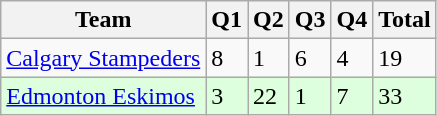<table class="wikitable">
<tr>
<th>Team</th>
<th>Q1</th>
<th>Q2</th>
<th>Q3</th>
<th>Q4</th>
<th>Total</th>
</tr>
<tr>
<td><a href='#'>Calgary Stampeders</a></td>
<td>8</td>
<td>1</td>
<td>6</td>
<td>4</td>
<td>19</td>
</tr>
<tr style="background:#dfd;">
<td><a href='#'>Edmonton Eskimos</a></td>
<td>3</td>
<td>22</td>
<td>1</td>
<td>7</td>
<td>33</td>
</tr>
</table>
